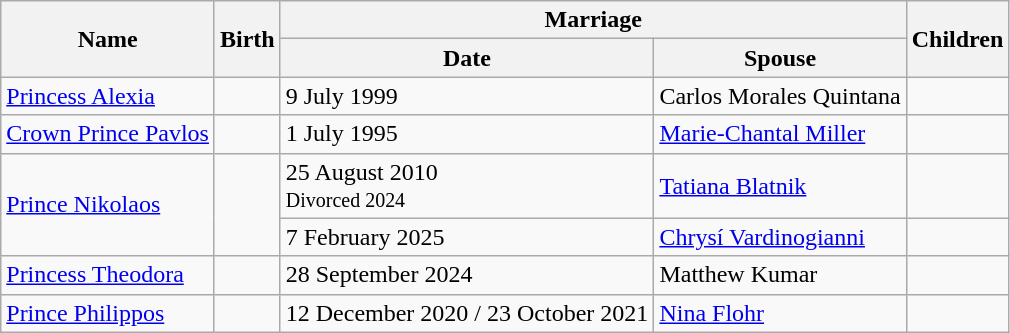<table class="wikitable plainrowheaders">
<tr>
<th rowspan="2" scope="col">Name</th>
<th rowspan="2" scope="col">Birth</th>
<th colspan="2" scope="col">Marriage</th>
<th rowspan="2" scope="col">Children</th>
</tr>
<tr>
<th scope="col">Date</th>
<th scope="col">Spouse</th>
</tr>
<tr>
<td><a href='#'>Princess Alexia</a></td>
<td></td>
<td>9 July 1999</td>
<td>Carlos Morales Quintana</td>
<td></td>
</tr>
<tr>
<td><a href='#'>Crown Prince Pavlos</a></td>
<td></td>
<td>1 July 1995</td>
<td><a href='#'>Marie-Chantal Miller</a></td>
<td></td>
</tr>
<tr>
<td rowspan="2"><a href='#'>Prince Nikolaos</a></td>
<td rowspan="2"></td>
<td>25 August 2010<br><small>Divorced 2024</small></td>
<td><a href='#'>Tatiana Blatnik</a></td>
<td></td>
</tr>
<tr>
<td>7 February 2025</td>
<td><a href='#'>Chrysí Vardinogianni</a></td>
<td></td>
</tr>
<tr>
<td><a href='#'>Princess Theodora</a></td>
<td></td>
<td>28 September 2024</td>
<td>Matthew Kumar</td>
<td></td>
</tr>
<tr>
<td><a href='#'>Prince Philippos</a></td>
<td></td>
<td>12 December 2020 / 23 October 2021</td>
<td><a href='#'>Nina Flohr</a></td>
<td></td>
</tr>
</table>
